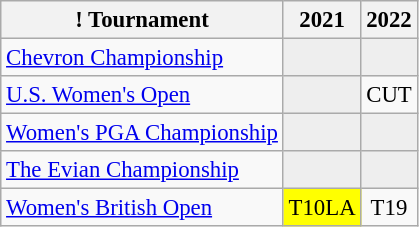<table class="wikitable" style="font-size:95%;text-align:center;">
<tr>
<th>! Tournament</th>
<th>2021</th>
<th>2022</th>
</tr>
<tr>
<td align=left><a href='#'>Chevron Championship</a></td>
<td style="background:#eeeeee;"></td>
<td style="background:#eeeeee;"></td>
</tr>
<tr>
<td align=left><a href='#'>U.S. Women's Open</a></td>
<td style="background:#eeeeee;"></td>
<td>CUT</td>
</tr>
<tr>
<td align=left><a href='#'>Women's PGA Championship</a></td>
<td style="background:#eeeeee;"></td>
<td style="background:#eeeeee;"></td>
</tr>
<tr>
<td align=left><a href='#'>The Evian Championship</a></td>
<td style="background:#eeeeee;"></td>
<td style="background:#eeeeee;"></td>
</tr>
<tr>
<td align=left><a href='#'>Women's British Open</a></td>
<td style="background:yellow;">T10<span>LA</span></td>
<td>T19</td>
</tr>
</table>
